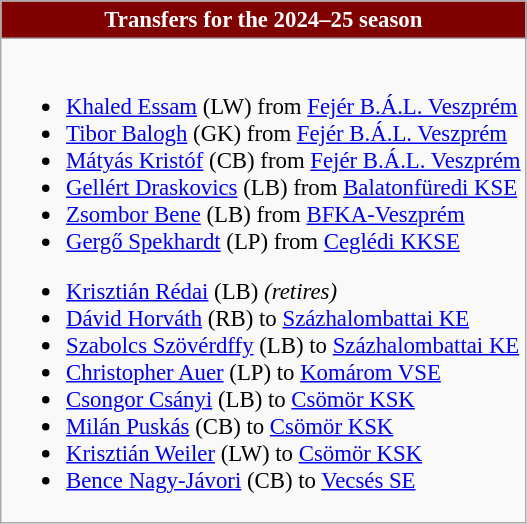<table class="wikitable collapsible collapsed" style="font-size:95%">
<tr>
<th style="color:white; background:maroon"><strong>Transfers for the 2024–25 season</strong></th>
</tr>
<tr>
<td><br>
<ul><li> <a href='#'>Khaled Essam</a> (LW) from  <a href='#'>Fejér B.Á.L. Veszprém</a></li><li> <a href='#'>Tibor Balogh</a> (GK) from  <a href='#'>Fejér B.Á.L. Veszprém</a></li><li> <a href='#'>Mátyás Kristóf</a> (CB) from  <a href='#'>Fejér B.Á.L. Veszprém</a></li><li> <a href='#'>Gellért Draskovics</a> (LB)  from  <a href='#'>Balatonfüredi KSE</a></li><li> <a href='#'>Zsombor Bene</a> (LB) from  <a href='#'>BFKA-Veszprém</a></li><li> <a href='#'>Gergő Spekhardt</a> (LP) from  <a href='#'>Ceglédi KKSE</a></li></ul><ul><li> <a href='#'>Krisztián Rédai</a> (LB) <em>(retires)</em></li><li> <a href='#'>Dávid Horváth</a> (RB) to  <a href='#'>Százhalombattai KE</a></li><li> <a href='#'>Szabolcs Szövérdffy</a> (LB) to  <a href='#'>Százhalombattai KE</a></li><li> <a href='#'>Christopher Auer</a> (LP) to  <a href='#'>Komárom VSE</a></li><li> <a href='#'>Csongor Csányi</a> (LB) to  <a href='#'>Csömör KSK</a></li><li> <a href='#'>Milán Puskás</a> (CB) to  <a href='#'>Csömör KSK</a></li><li> <a href='#'>Krisztián Weiler</a> (LW) to  <a href='#'>Csömör KSK</a></li><li> <a href='#'>Bence Nagy-Jávori</a> (CB) to  <a href='#'>Vecsés SE</a></li></ul></td>
</tr>
</table>
